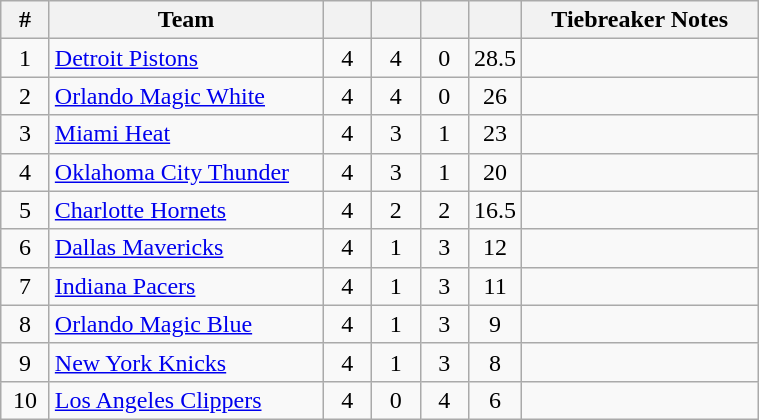<table class="wikitable" style="text-align:center">
<tr>
<th width="25px">#</th>
<th width="175px">Team</th>
<th width="25px"></th>
<th width="25px"></th>
<th width="25px"></th>
<th width="25px"></th>
<th width="150px">Tiebreaker Notes</th>
</tr>
<tr>
<td>1</td>
<td align="left"><a href='#'>Detroit Pistons</a></td>
<td>4</td>
<td>4</td>
<td>0</td>
<td>28.5</td>
<td></td>
</tr>
<tr>
<td>2</td>
<td align="left"><a href='#'>Orlando Magic White</a></td>
<td>4</td>
<td>4</td>
<td>0</td>
<td>26</td>
<td></td>
</tr>
<tr>
<td>3</td>
<td align="left"><a href='#'>Miami Heat</a></td>
<td>4</td>
<td>3</td>
<td>1</td>
<td>23</td>
<td></td>
</tr>
<tr>
<td>4</td>
<td align="left"><a href='#'>Oklahoma City Thunder</a></td>
<td>4</td>
<td>3</td>
<td>1</td>
<td>20</td>
<td></td>
</tr>
<tr>
<td>5</td>
<td align="left"><a href='#'>Charlotte Hornets</a></td>
<td>4</td>
<td>2</td>
<td>2</td>
<td>16.5</td>
<td></td>
</tr>
<tr>
<td>6</td>
<td align="left"><a href='#'>Dallas Mavericks</a></td>
<td>4</td>
<td>1</td>
<td>3</td>
<td>12</td>
<td></td>
</tr>
<tr>
<td>7</td>
<td align="left"><a href='#'>Indiana Pacers</a></td>
<td>4</td>
<td>1</td>
<td>3</td>
<td>11</td>
<td></td>
</tr>
<tr>
<td>8</td>
<td align="left"><a href='#'>Orlando Magic Blue</a></td>
<td>4</td>
<td>1</td>
<td>3</td>
<td>9</td>
<td></td>
</tr>
<tr>
<td>9</td>
<td align="left"><a href='#'>New York Knicks</a></td>
<td>4</td>
<td>1</td>
<td>3</td>
<td>8</td>
<td></td>
</tr>
<tr>
<td>10</td>
<td align="left"><a href='#'>Los Angeles Clippers</a></td>
<td>4</td>
<td>0</td>
<td>4</td>
<td>6</td>
<td></td>
</tr>
</table>
